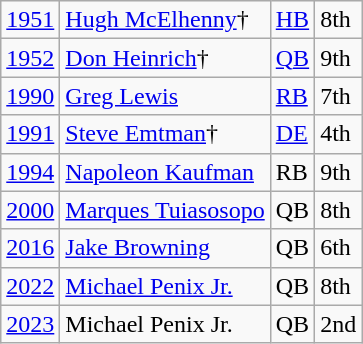<table class="wikitable">
<tr>
<td><a href='#'>1951</a></td>
<td><a href='#'>Hugh McElhenny</a>†</td>
<td><a href='#'>HB</a></td>
<td>8th</td>
</tr>
<tr>
<td><a href='#'>1952</a></td>
<td><a href='#'>Don Heinrich</a>†</td>
<td><a href='#'>QB</a></td>
<td>9th</td>
</tr>
<tr>
<td><a href='#'>1990</a></td>
<td><a href='#'>Greg Lewis</a></td>
<td><a href='#'>RB</a></td>
<td>7th</td>
</tr>
<tr>
<td><a href='#'>1991</a></td>
<td><a href='#'>Steve Emtman</a>†</td>
<td><a href='#'>DE</a></td>
<td>4th</td>
</tr>
<tr>
<td><a href='#'>1994</a></td>
<td><a href='#'>Napoleon Kaufman</a></td>
<td>RB</td>
<td>9th</td>
</tr>
<tr>
<td><a href='#'>2000</a></td>
<td><a href='#'>Marques Tuiasosopo</a></td>
<td>QB</td>
<td>8th</td>
</tr>
<tr>
<td><a href='#'>2016</a></td>
<td><a href='#'>Jake Browning</a></td>
<td>QB</td>
<td>6th</td>
</tr>
<tr>
<td><a href='#'>2022</a></td>
<td><a href='#'>Michael Penix Jr.</a></td>
<td>QB</td>
<td>8th</td>
</tr>
<tr>
<td><a href='#'>2023</a></td>
<td>Michael Penix Jr.</td>
<td>QB</td>
<td>2nd</td>
</tr>
</table>
